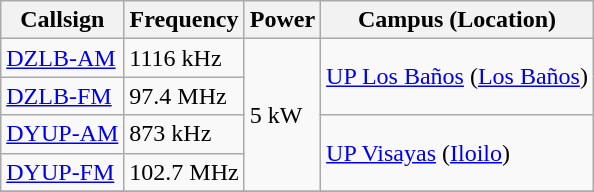<table class="wikitable">
<tr>
<th>Callsign</th>
<th>Frequency</th>
<th>Power</th>
<th>Campus (Location)</th>
</tr>
<tr>
<td><a href='#'>DZLB-AM</a></td>
<td>1116 kHz</td>
<td rowspan=4>5 kW</td>
<td rowspan=2><a href='#'>UP Los Baños</a> (<a href='#'>Los Baños</a>)</td>
</tr>
<tr>
<td><a href='#'>DZLB-FM</a></td>
<td>97.4 MHz</td>
</tr>
<tr>
<td><a href='#'>DYUP-AM</a></td>
<td>873 kHz</td>
<td rowspan=2><a href='#'>UP Visayas</a> (<a href='#'>Iloilo</a>)</td>
</tr>
<tr>
<td><a href='#'>DYUP-FM</a></td>
<td>102.7 MHz</td>
</tr>
<tr>
</tr>
</table>
